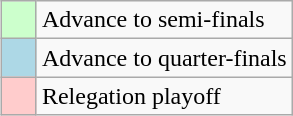<table class="wikitable" align="right">
<tr>
<td style="background:#cfc;">    </td>
<td>Advance to semi-finals</td>
</tr>
<tr>
<td style="background:#ADD8E6;">    </td>
<td>Advance to quarter-finals</td>
</tr>
<tr>
<td style="background:#fcc;">    </td>
<td>Relegation playoff</td>
</tr>
</table>
